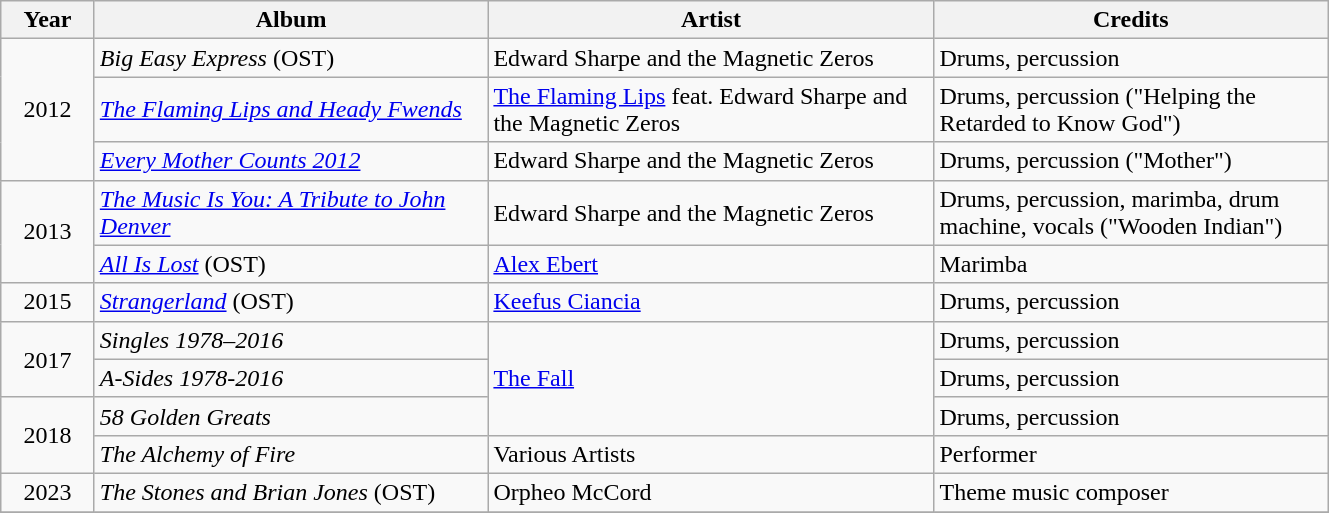<table class="wikitable">
<tr>
<th style="width:55px;">Year</th>
<th style="width:255px;">Album</th>
<th style="width:290px;">Artist</th>
<th style="width:255px;">Credits</th>
</tr>
<tr>
<td rowspan=3 style="text-align:center;">2012</td>
<td><em>Big Easy Express</em> (OST)</td>
<td>Edward Sharpe and the Magnetic Zeros</td>
<td>Drums, percussion</td>
</tr>
<tr>
<td><em><a href='#'>The Flaming Lips and Heady Fwends</a></em></td>
<td><a href='#'>The Flaming Lips</a> feat. Edward Sharpe and the Magnetic Zeros</td>
<td>Drums, percussion ("Helping the Retarded to Know God")</td>
</tr>
<tr>
<td><em><a href='#'>Every Mother Counts 2012</a></em></td>
<td>Edward Sharpe and the Magnetic Zeros</td>
<td>Drums, percussion ("Mother")</td>
</tr>
<tr>
<td rowspan=2 style="text-align:center;">2013</td>
<td><em><a href='#'>The Music Is You: A Tribute to John Denver</a></em></td>
<td>Edward Sharpe and the Magnetic Zeros</td>
<td>Drums, percussion, marimba, drum machine, vocals ("Wooden Indian")</td>
</tr>
<tr>
<td><em><a href='#'>All Is Lost</a></em> (OST)</td>
<td><a href='#'>Alex Ebert</a></td>
<td>Marimba</td>
</tr>
<tr>
<td rowspan=1 style="text-align:center;">2015</td>
<td><em><a href='#'>Strangerland</a></em> (OST)</td>
<td><a href='#'>Keefus Ciancia</a></td>
<td>Drums, percussion</td>
</tr>
<tr>
<td rowspan=2 style="text-align:center;">2017</td>
<td><em>Singles 1978–2016</em></td>
<td rowspan=3><a href='#'>The Fall</a></td>
<td>Drums, percussion</td>
</tr>
<tr>
<td><em>A-Sides 1978-2016</em></td>
<td>Drums, percussion</td>
</tr>
<tr>
<td rowspan=2 style="text-align:center;">2018</td>
<td><em>58 Golden Greats</em></td>
<td>Drums, percussion</td>
</tr>
<tr>
<td><em>The Alchemy of Fire</em></td>
<td>Various Artists</td>
<td>Performer</td>
</tr>
<tr>
<td rowspan=1 style="text-align:center;">2023</td>
<td><em>The Stones and Brian Jones</em> (OST)</td>
<td>Orpheo McCord</td>
<td>Theme music composer</td>
</tr>
<tr>
</tr>
</table>
